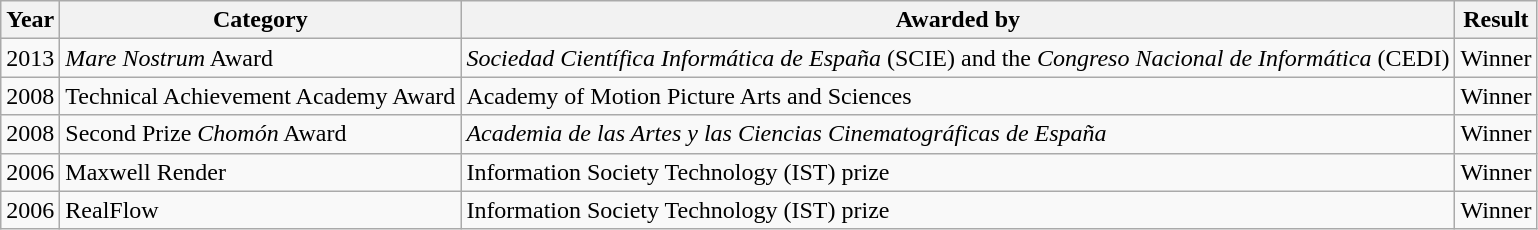<table class="wikitable">
<tr>
<th>Year</th>
<th>Category</th>
<th>Awarded by</th>
<th>Result</th>
</tr>
<tr>
<td>2013</td>
<td><em>Mare Nostrum</em> Award</td>
<td><em>Sociedad Científica Informática de España</em> (SCIE) and the <em>Congreso Nacional de Informática</em> (CEDI)</td>
<td>Winner</td>
</tr>
<tr>
<td>2008</td>
<td>Technical Achievement Academy Award</td>
<td>Academy of Motion Picture Arts and Sciences</td>
<td>Winner</td>
</tr>
<tr>
<td>2008</td>
<td>Second Prize <em>Chomón</em> Award</td>
<td><em>Academia de las Artes y las Ciencias Cinematográficas de España</em></td>
<td>Winner</td>
</tr>
<tr>
<td>2006</td>
<td>Maxwell Render</td>
<td>Information Society Technology (IST) prize</td>
<td>Winner</td>
</tr>
<tr>
<td>2006</td>
<td>RealFlow</td>
<td>Information Society Technology (IST) prize</td>
<td>Winner</td>
</tr>
</table>
